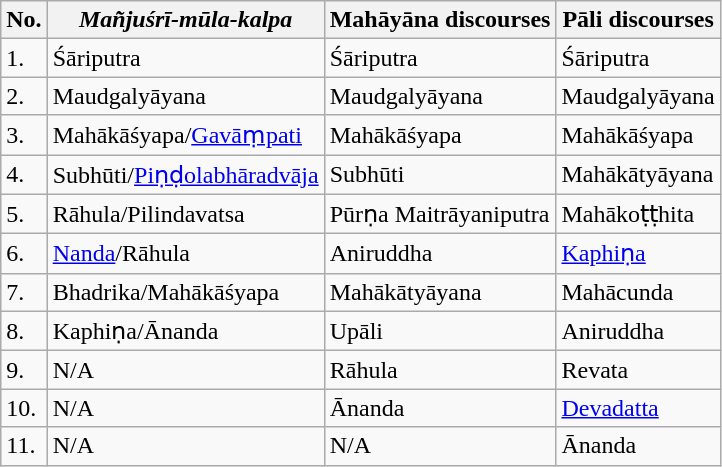<table class="wikitable sortable">
<tr>
<th>No.</th>
<th><em>Mañjuśrī-mūla-kalpa</em></th>
<th>Mahāyāna discourses</th>
<th>Pāli discourses</th>
</tr>
<tr>
<td>1.</td>
<td>Śāriputra</td>
<td>Śāriputra</td>
<td>Śāriputra</td>
</tr>
<tr>
<td>2.</td>
<td>Maudgalyāyana</td>
<td>Maudgalyāyana</td>
<td>Maudgalyāyana</td>
</tr>
<tr>
<td>3.</td>
<td>Mahākāśyapa/<a href='#'>Gavāṃpati</a></td>
<td>Mahākāśyapa</td>
<td>Mahākāśyapa</td>
</tr>
<tr>
<td>4.</td>
<td>Subhūti/<a href='#'>Piṇḍolabhāradvāja</a></td>
<td>Subhūti</td>
<td>Mahākātyāyana</td>
</tr>
<tr>
<td>5.</td>
<td>Rāhula/Pilindavatsa</td>
<td>Pūrṇa Maitrāyaniputra</td>
<td>Mahākoṭṭhita</td>
</tr>
<tr>
<td>6.</td>
<td><a href='#'>Nanda</a>/Rāhula</td>
<td>Aniruddha</td>
<td><a href='#'>Kaphiṇa</a></td>
</tr>
<tr>
<td>7.</td>
<td>Bhadrika/Mahākāśyapa</td>
<td>Mahākātyāyana</td>
<td>Mahācunda</td>
</tr>
<tr>
<td>8.</td>
<td Maha_Kapphina>Kaphiṇa/Ānanda</td>
<td>Upāli</td>
<td>Aniruddha</td>
</tr>
<tr>
<td>9.</td>
<td>N/A</td>
<td>Rāhula</td>
<td>Revata</td>
</tr>
<tr>
<td>10.</td>
<td>N/A</td>
<td>Ānanda</td>
<td><a href='#'>Devadatta</a></td>
</tr>
<tr>
<td>11.</td>
<td>N/A</td>
<td>N/A</td>
<td>Ānanda</td>
</tr>
</table>
